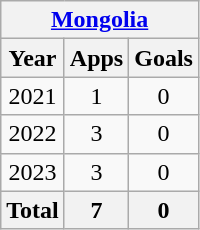<table class="wikitable" style="text-align:center">
<tr>
<th colspan=3><a href='#'>Mongolia</a></th>
</tr>
<tr>
<th>Year</th>
<th>Apps</th>
<th>Goals</th>
</tr>
<tr>
<td>2021</td>
<td>1</td>
<td>0</td>
</tr>
<tr>
<td>2022</td>
<td>3</td>
<td>0</td>
</tr>
<tr>
<td>2023</td>
<td>3</td>
<td>0</td>
</tr>
<tr>
<th>Total</th>
<th>7</th>
<th>0</th>
</tr>
</table>
